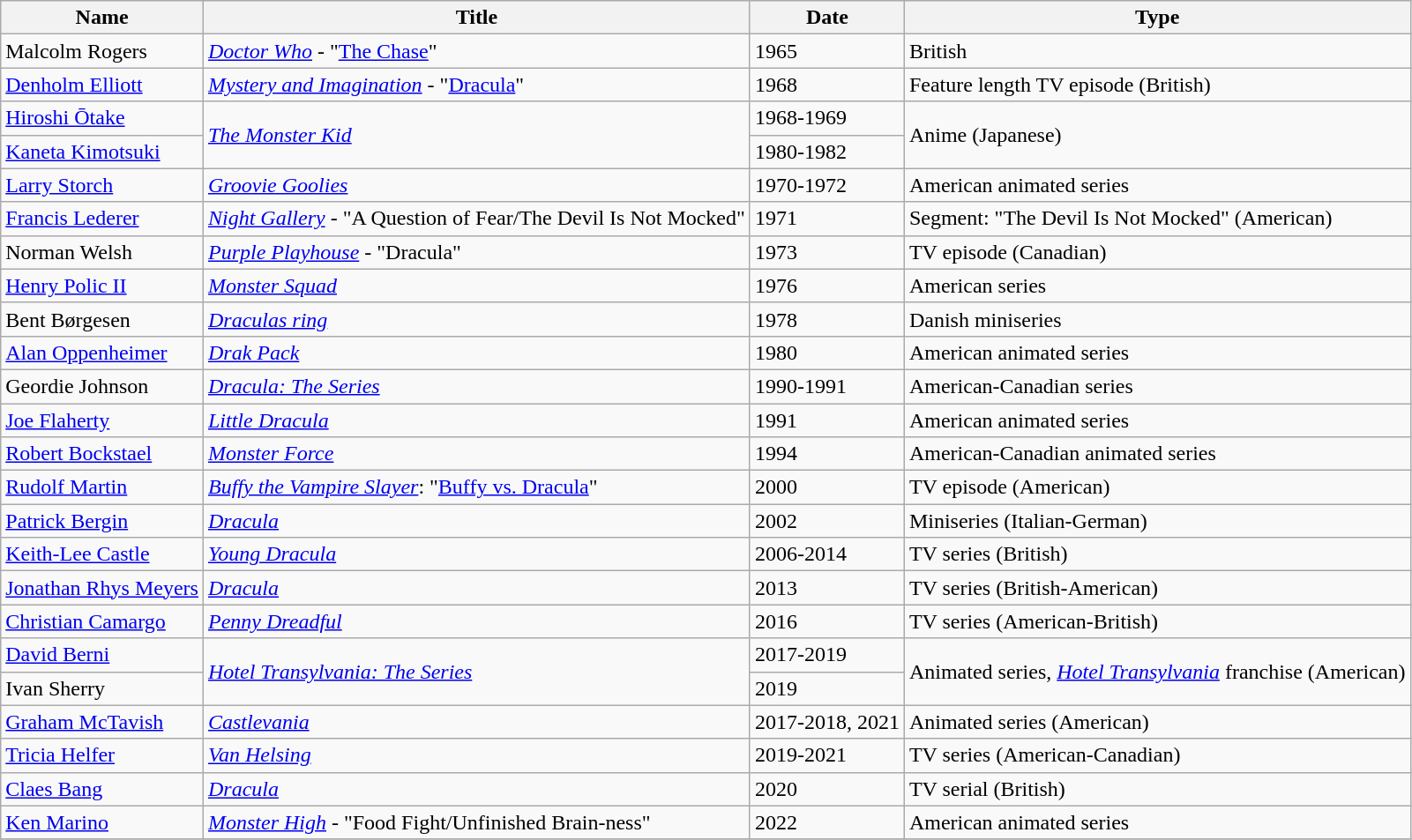<table class="wikitable sortable">
<tr>
<th scope=col>Name</th>
<th scope=col>Title</th>
<th scope=col>Date</th>
<th scope=col>Type</th>
</tr>
<tr>
<td>Malcolm Rogers</td>
<td><em><a href='#'>Doctor Who</a></em> - "<a href='#'>The Chase</a>"</td>
<td>1965</td>
<td>British</td>
</tr>
<tr>
<td><a href='#'>Denholm Elliott</a></td>
<td><em><a href='#'>Mystery and Imagination</a></em> - "<a href='#'>Dracula</a>"</td>
<td>1968</td>
<td>Feature length TV episode (British)</td>
</tr>
<tr>
<td><a href='#'>Hiroshi Ōtake</a></td>
<td rowspan=2><em><a href='#'>The Monster Kid</a></em></td>
<td>1968-1969</td>
<td rowspan=2>Anime (Japanese)</td>
</tr>
<tr>
<td><a href='#'>Kaneta Kimotsuki</a></td>
<td>1980-1982</td>
</tr>
<tr>
<td><a href='#'>Larry Storch</a></td>
<td><em><a href='#'>Groovie Goolies</a></em></td>
<td>1970-1972</td>
<td>American animated series</td>
</tr>
<tr>
<td><a href='#'>Francis Lederer</a></td>
<td><em><a href='#'>Night Gallery</a></em> - "A Question of Fear/The Devil Is Not Mocked"</td>
<td>1971</td>
<td>Segment: "The Devil Is Not Mocked" (American)</td>
</tr>
<tr>
<td>Norman Welsh</td>
<td><em><a href='#'>Purple Playhouse</a></em> - "Dracula"</td>
<td>1973</td>
<td>TV episode (Canadian)</td>
</tr>
<tr>
<td><a href='#'>Henry Polic II</a></td>
<td><em><a href='#'>Monster Squad</a></em></td>
<td>1976</td>
<td>American series</td>
</tr>
<tr>
<td>Bent Børgesen</td>
<td><em><a href='#'>Draculas ring</a></em></td>
<td>1978</td>
<td>Danish miniseries</td>
</tr>
<tr>
<td><a href='#'>Alan Oppenheimer</a></td>
<td><em><a href='#'>Drak Pack</a></em></td>
<td>1980</td>
<td>American animated series</td>
</tr>
<tr>
<td>Geordie Johnson</td>
<td><em><a href='#'>Dracula: The Series</a></em></td>
<td>1990-1991</td>
<td>American-Canadian series</td>
</tr>
<tr>
<td><a href='#'>Joe Flaherty</a></td>
<td><em><a href='#'>Little Dracula</a></em></td>
<td>1991</td>
<td>American animated series</td>
</tr>
<tr>
<td><a href='#'>Robert Bockstael</a></td>
<td><em><a href='#'>Monster Force</a></em></td>
<td>1994</td>
<td>American-Canadian animated series</td>
</tr>
<tr>
<td><a href='#'>Rudolf Martin</a></td>
<td><em><a href='#'>Buffy the Vampire Slayer</a></em>: "<a href='#'>Buffy vs. Dracula</a>"</td>
<td>2000</td>
<td>TV episode (American)</td>
</tr>
<tr>
<td><a href='#'>Patrick Bergin</a></td>
<td><em><a href='#'>Dracula</a></em></td>
<td>2002</td>
<td>Miniseries (Italian-German)</td>
</tr>
<tr>
<td><a href='#'>Keith-Lee Castle</a></td>
<td><em><a href='#'>Young Dracula</a></em></td>
<td>2006-2014</td>
<td>TV series (British)</td>
</tr>
<tr>
<td><a href='#'>Jonathan Rhys Meyers</a></td>
<td><em><a href='#'>Dracula</a></em></td>
<td>2013</td>
<td>TV series (British-American)</td>
</tr>
<tr>
<td><a href='#'>Christian Camargo</a></td>
<td><em><a href='#'>Penny Dreadful</a></em></td>
<td>2016</td>
<td>TV series (American-British)</td>
</tr>
<tr>
<td><a href='#'>David Berni</a></td>
<td rowspan=2><em><a href='#'>Hotel Transylvania: The Series</a></em></td>
<td>2017-2019</td>
<td rowspan=2>Animated series, <em><a href='#'>Hotel Transylvania</a></em> franchise (American)</td>
</tr>
<tr>
<td>Ivan Sherry</td>
<td>2019</td>
</tr>
<tr>
<td><a href='#'>Graham McTavish</a></td>
<td><em><a href='#'>Castlevania</a></em></td>
<td>2017-2018, 2021</td>
<td>Animated series (American)</td>
</tr>
<tr>
<td><a href='#'>Tricia Helfer</a></td>
<td><em><a href='#'>Van Helsing</a></em></td>
<td>2019-2021</td>
<td>TV series (American-Canadian)</td>
</tr>
<tr>
<td><a href='#'>Claes Bang</a></td>
<td><em><a href='#'>Dracula</a></em></td>
<td>2020</td>
<td>TV serial (British)</td>
</tr>
<tr>
<td><a href='#'>Ken Marino</a></td>
<td><em><a href='#'>Monster High</a></em> - "Food Fight/Unfinished Brain-ness"</td>
<td>2022</td>
<td>American animated series</td>
</tr>
<tr>
</tr>
</table>
